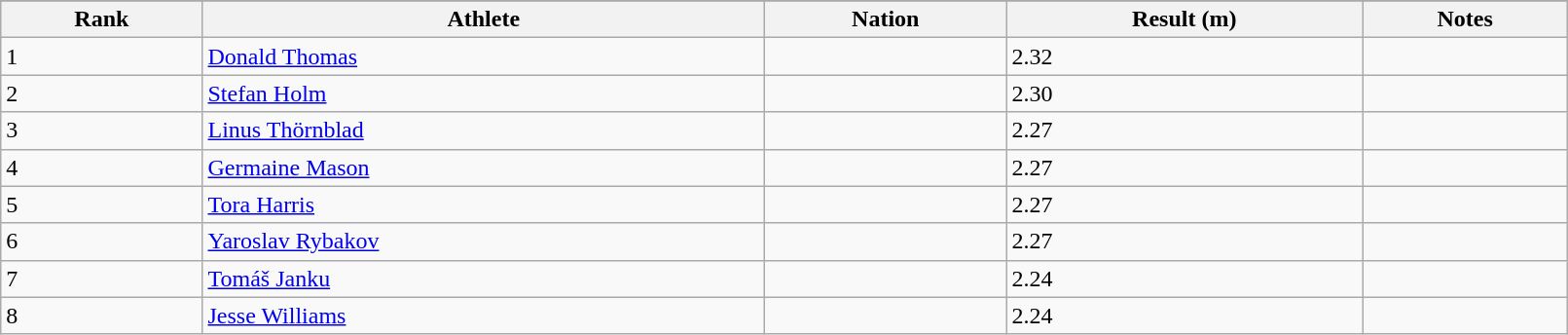<table class="wikitable" width=85%>
<tr>
</tr>
<tr>
<th>Rank</th>
<th>Athlete</th>
<th>Nation</th>
<th>Result (m)</th>
<th>Notes</th>
</tr>
<tr>
<td>1</td>
<td><a href='#'>Donald Thomas</a></td>
<td></td>
<td>2.32</td>
<td></td>
</tr>
<tr>
<td>2</td>
<td><a href='#'>Stefan Holm</a></td>
<td></td>
<td>2.30</td>
<td></td>
</tr>
<tr>
<td>3</td>
<td><a href='#'>Linus Thörnblad</a></td>
<td></td>
<td>2.27</td>
<td></td>
</tr>
<tr>
<td>4</td>
<td><a href='#'>Germaine Mason</a></td>
<td></td>
<td>2.27</td>
<td></td>
</tr>
<tr>
<td>5</td>
<td><a href='#'>Tora Harris</a></td>
<td></td>
<td>2.27</td>
<td></td>
</tr>
<tr>
<td>6</td>
<td><a href='#'>Yaroslav Rybakov</a></td>
<td></td>
<td>2.27</td>
<td></td>
</tr>
<tr>
<td>7</td>
<td><a href='#'>Tomáš Janku</a></td>
<td></td>
<td>2.24</td>
<td></td>
</tr>
<tr>
<td>8</td>
<td><a href='#'>Jesse Williams</a></td>
<td></td>
<td>2.24</td>
<td></td>
</tr>
</table>
